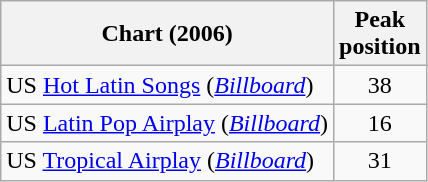<table class="wikitable">
<tr>
<th align="left">Chart (2006)</th>
<th align="left">Peak<br>position</th>
</tr>
<tr>
<td align="left">US <a href='#'>Hot Latin Songs</a> (<em><a href='#'>Billboard</a></em>)</td>
<td align="center">38</td>
</tr>
<tr>
<td align="left">US <a href='#'>Latin Pop Airplay</a> (<em><a href='#'>Billboard</a></em>)</td>
<td align="center">16</td>
</tr>
<tr>
<td align="left">US <a href='#'>Tropical Airplay</a> (<em><a href='#'>Billboard</a></em>)</td>
<td align="center">31</td>
</tr>
</table>
